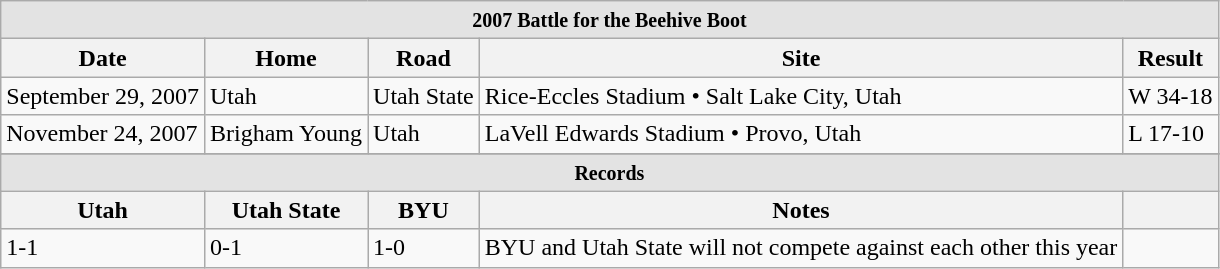<table class="wikitable">
<tr bgcolor=#e3e3e3 align=center>
<td colspan=7><small><strong>2007 Battle for the Beehive Boot</strong></small></td>
</tr>
<tr>
<th>Date</th>
<th>Home</th>
<th>Road</th>
<th>Site</th>
<th>Result</th>
</tr>
<tr>
<td>September 29, 2007</td>
<td>Utah</td>
<td>Utah State</td>
<td>Rice-Eccles Stadium • Salt Lake City, Utah</td>
<td ->W 34-18</td>
</tr>
<tr>
<td>November 24, 2007</td>
<td>Brigham Young</td>
<td>Utah</td>
<td>LaVell Edwards Stadium • Provo, Utah</td>
<td ->L 17-10</td>
</tr>
<tr>
</tr>
<tr bgcolor=#e3e3e3 align=center>
<td colspan=7><small><strong>Records</strong></small></td>
</tr>
<tr>
<th>Utah</th>
<th>Utah State</th>
<th>BYU</th>
<th>Notes</th>
<th Winner></th>
</tr>
<tr>
<td>1-1</td>
<td>0-1</td>
<td>1-0</td>
<td>BYU and Utah State will not compete against each other this year</td>
<td -></td>
</tr>
</table>
